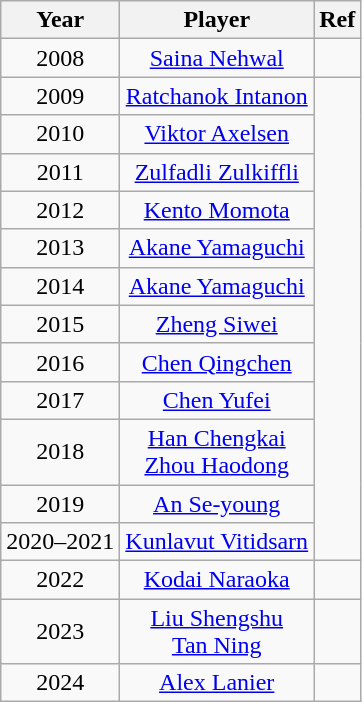<table class="wikitable" style="text-align:center;">
<tr>
<th>Year</th>
<th>Player</th>
<th>Ref</th>
</tr>
<tr>
<td>2008</td>
<td> <a href='#'>Saina Nehwal</a></td>
<td></td>
</tr>
<tr>
<td>2009</td>
<td> <a href='#'>Ratchanok Intanon</a></td>
<td rowspan=12></td>
</tr>
<tr>
<td>2010</td>
<td> <a href='#'>Viktor Axelsen</a></td>
</tr>
<tr>
<td>2011</td>
<td> <a href='#'>Zulfadli Zulkiffli</a></td>
</tr>
<tr>
<td>2012</td>
<td> <a href='#'>Kento Momota</a></td>
</tr>
<tr>
<td>2013</td>
<td> <a href='#'>Akane Yamaguchi</a></td>
</tr>
<tr>
<td>2014</td>
<td> <a href='#'>Akane Yamaguchi</a></td>
</tr>
<tr>
<td>2015</td>
<td> <a href='#'>Zheng Siwei</a></td>
</tr>
<tr>
<td>2016</td>
<td> <a href='#'>Chen Qingchen</a></td>
</tr>
<tr>
<td>2017</td>
<td> <a href='#'>Chen Yufei</a></td>
</tr>
<tr>
<td>2018</td>
<td> <a href='#'>Han Chengkai</a><br><a href='#'>Zhou Haodong</a></td>
</tr>
<tr>
<td>2019</td>
<td> <a href='#'>An Se-young</a></td>
</tr>
<tr>
<td>2020–2021</td>
<td> <a href='#'>Kunlavut Vitidsarn</a></td>
</tr>
<tr>
<td>2022</td>
<td> <a href='#'>Kodai Naraoka</a></td>
<td></td>
</tr>
<tr>
<td>2023</td>
<td> <a href='#'>Liu Shengshu</a><br><a href='#'>Tan Ning</a></td>
<td></td>
</tr>
<tr>
<td>2024</td>
<td> <a href='#'>Alex Lanier</a></td>
<td></td>
</tr>
</table>
